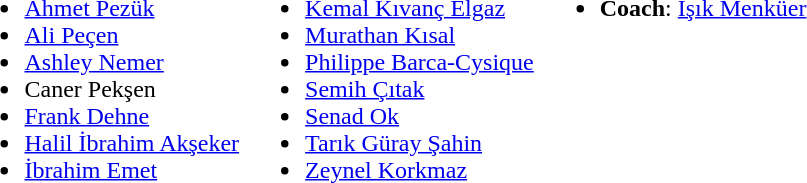<table>
<tr valign="top">
<td><br><ul><li> <a href='#'>Ahmet Pezük</a></li><li> <a href='#'>Ali Peçen</a></li><li> <a href='#'>Ashley Nemer</a></li><li> Caner Pekşen</li><li> <a href='#'>Frank Dehne</a></li><li> <a href='#'>Halil İbrahim Akşeker</a></li><li> <a href='#'>İbrahim Emet</a></li></ul></td>
<td><br><ul><li> <a href='#'>Kemal Kıvanç Elgaz</a></li><li> <a href='#'>Murathan Kısal</a></li><li> <a href='#'>Philippe Barca-Cysique</a></li><li> <a href='#'>Semih Çıtak</a></li><li> <a href='#'>Senad Ok</a></li><li> <a href='#'>Tarık Güray Şahin</a></li><li> <a href='#'>Zeynel Korkmaz</a></li></ul></td>
<td><br><ul><li><strong>Coach</strong>:  <a href='#'>Işık Menküer</a></li></ul></td>
</tr>
</table>
